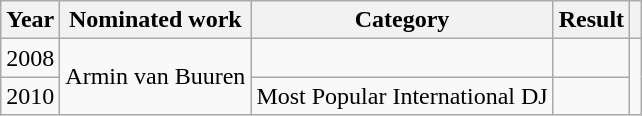<table class=wikitable>
<tr>
<th>Year</th>
<th>Nominated work</th>
<th>Category</th>
<th>Result</th>
<th></th>
</tr>
<tr>
<td>2008</td>
<td rowspan="2">Armin van Buuren</td>
<td></td>
<td></td>
<td rowspan="2"><br></td>
</tr>
<tr>
<td>2010</td>
<td>Most Popular International DJ</td>
<td></td>
</tr>
</table>
